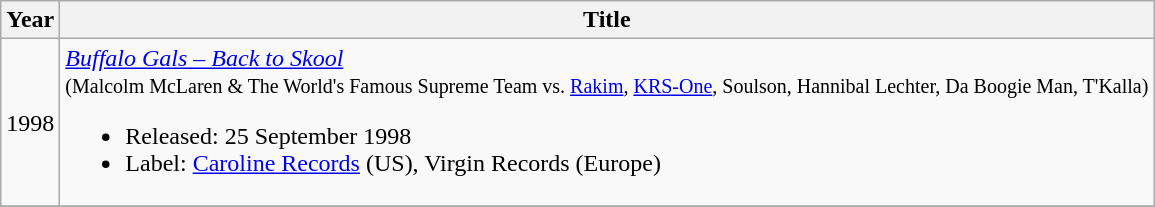<table class="wikitable" style=text-align:center;>
<tr>
<th rowspan="1">Year</th>
<th rowspan="1">Title</th>
</tr>
<tr>
<td rowspan="1">1998</td>
<td align="left"><em><a href='#'>Buffalo Gals – Back to Skool</a></em> <br><small>(Malcolm McLaren & The World's Famous Supreme Team vs. <a href='#'>Rakim</a>, <a href='#'>KRS-One</a>, Soulson, Hannibal Lechter, Da Boogie Man, T'Kalla)</small><br><ul><li>Released: 25 September 1998</li><li>Label: <a href='#'>Caroline Records</a> (US), Virgin Records (Europe)</li></ul></td>
</tr>
<tr>
</tr>
</table>
